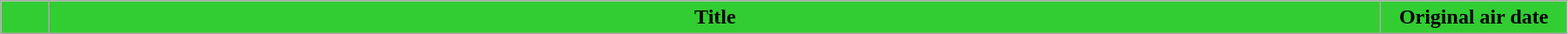<table class=wikitable style="width:95%; background:#FFFFFF">
<tr>
<th style="background:#32CD32; width:30px"></th>
<th style="background:#32CD32">Title</th>
<th style="background:#32CD32; width:135px">Original air date<br>











</th>
</tr>
</table>
